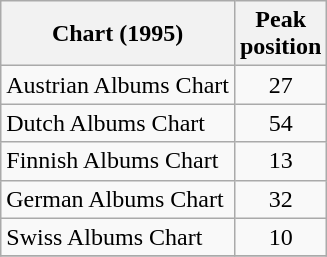<table class="wikitable sortable">
<tr>
<th>Chart (1995)</th>
<th>Peak<br>position</th>
</tr>
<tr>
<td>Austrian Albums Chart</td>
<td align="center">27</td>
</tr>
<tr>
<td>Dutch Albums Chart</td>
<td align="center">54</td>
</tr>
<tr>
<td>Finnish Albums Chart</td>
<td align="center">13</td>
</tr>
<tr>
<td>German Albums Chart</td>
<td align="center">32</td>
</tr>
<tr>
<td>Swiss Albums Chart</td>
<td align="center">10</td>
</tr>
<tr>
</tr>
</table>
